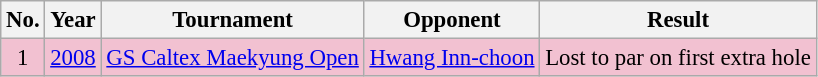<table class="wikitable" style="font-size:95%;">
<tr>
<th>No.</th>
<th>Year</th>
<th>Tournament</th>
<th>Opponent</th>
<th>Result</th>
</tr>
<tr style="background:#F2C1D1;">
<td align=center>1</td>
<td><a href='#'>2008</a></td>
<td><a href='#'>GS Caltex Maekyung Open</a></td>
<td> <a href='#'>Hwang Inn-choon</a></td>
<td>Lost to par on first extra hole</td>
</tr>
</table>
